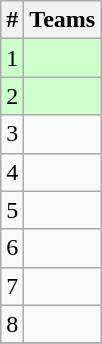<table class="wikitable">
<tr>
<th>#</th>
<th>Teams</th>
</tr>
<tr bgcolor=ccffcc>
<td>1</td>
<td></td>
</tr>
<tr bgcolor=ccffcc>
<td>2</td>
<td></td>
</tr>
<tr>
<td>3</td>
<td></td>
</tr>
<tr>
<td>4</td>
<td></td>
</tr>
<tr>
<td>5</td>
<td></td>
</tr>
<tr>
<td>6</td>
<td></td>
</tr>
<tr>
<td>7</td>
<td></td>
</tr>
<tr>
<td>8</td>
<td></td>
</tr>
<tr>
</tr>
</table>
